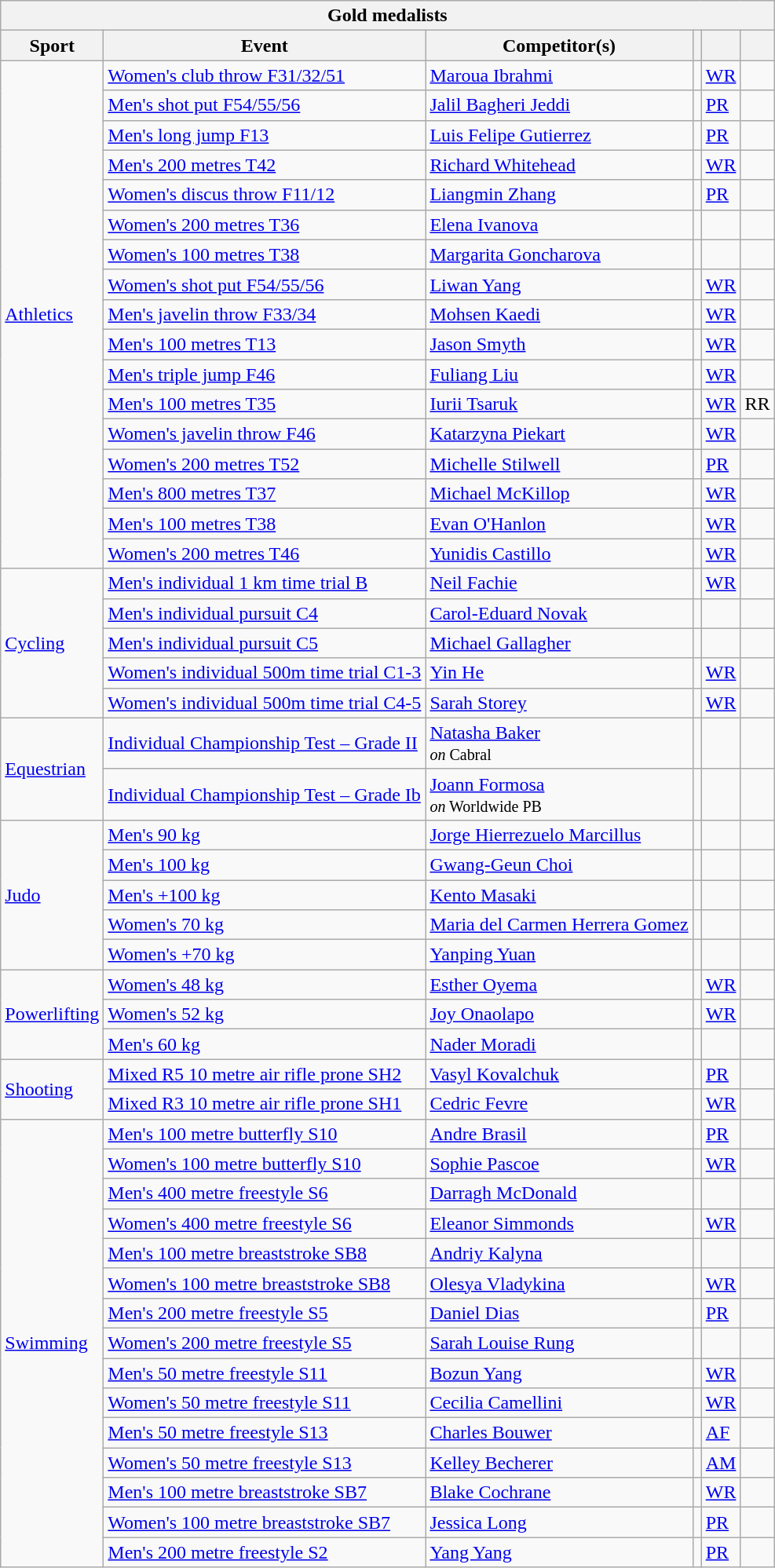<table class="wikitable">
<tr>
<th colspan="6">Gold medalists</th>
</tr>
<tr>
<th>Sport</th>
<th>Event</th>
<th>Competitor(s)</th>
<th></th>
<th></th>
<th></th>
</tr>
<tr>
<td rowspan=17><a href='#'>Athletics</a></td>
<td><a href='#'>Women's club throw F31/32/51</a></td>
<td><a href='#'>Maroua Ibrahmi</a></td>
<td></td>
<td><a href='#'>WR</a></td>
<td></td>
</tr>
<tr>
<td><a href='#'>Men's shot put F54/55/56</a></td>
<td><a href='#'>Jalil Bagheri Jeddi</a></td>
<td></td>
<td><a href='#'>PR</a></td>
<td></td>
</tr>
<tr>
<td><a href='#'>Men's long jump F13</a></td>
<td><a href='#'>Luis Felipe Gutierrez</a></td>
<td></td>
<td><a href='#'>PR</a></td>
<td></td>
</tr>
<tr>
<td><a href='#'>Men's 200 metres T42</a></td>
<td><a href='#'>Richard Whitehead</a></td>
<td></td>
<td><a href='#'>WR</a></td>
<td></td>
</tr>
<tr>
<td><a href='#'>Women's discus throw F11/12</a></td>
<td><a href='#'>Liangmin Zhang</a></td>
<td></td>
<td><a href='#'>PR</a></td>
<td></td>
</tr>
<tr>
<td><a href='#'>Women's 200 metres T36</a></td>
<td><a href='#'>Elena Ivanova</a></td>
<td></td>
<td></td>
<td></td>
</tr>
<tr>
<td><a href='#'>Women's 100 metres T38</a></td>
<td><a href='#'>Margarita Goncharova</a></td>
<td></td>
<td></td>
<td></td>
</tr>
<tr>
<td><a href='#'>Women's shot put F54/55/56</a></td>
<td><a href='#'>Liwan Yang</a></td>
<td></td>
<td><a href='#'>WR</a></td>
<td></td>
</tr>
<tr>
<td><a href='#'>Men's javelin throw F33/34</a></td>
<td><a href='#'>Mohsen Kaedi</a></td>
<td></td>
<td><a href='#'>WR</a></td>
<td></td>
</tr>
<tr>
<td><a href='#'>Men's 100 metres T13</a></td>
<td><a href='#'>Jason Smyth</a></td>
<td></td>
<td><a href='#'>WR</a></td>
<td></td>
</tr>
<tr>
<td><a href='#'>Men's triple jump F46</a></td>
<td><a href='#'>Fuliang Liu</a></td>
<td></td>
<td><a href='#'>WR</a></td>
<td></td>
</tr>
<tr>
<td><a href='#'>Men's 100 metres T35</a></td>
<td><a href='#'>Iurii Tsaruk</a></td>
<td></td>
<td><a href='#'>WR</a></td>
<td>RR</td>
</tr>
<tr>
<td><a href='#'>Women's javelin throw F46</a></td>
<td><a href='#'>Katarzyna Piekart</a></td>
<td></td>
<td><a href='#'>WR</a></td>
<td></td>
</tr>
<tr>
<td><a href='#'>Women's 200 metres T52</a></td>
<td><a href='#'>Michelle Stilwell</a></td>
<td></td>
<td><a href='#'>PR</a></td>
<td></td>
</tr>
<tr>
<td><a href='#'>Men's 800 metres T37</a></td>
<td><a href='#'>Michael McKillop</a></td>
<td></td>
<td><a href='#'>WR</a></td>
<td></td>
</tr>
<tr>
<td><a href='#'>Men's 100 metres T38</a></td>
<td><a href='#'>Evan O'Hanlon</a></td>
<td></td>
<td><a href='#'>WR</a></td>
<td></td>
</tr>
<tr>
<td><a href='#'>Women's 200 metres T46</a></td>
<td><a href='#'>Yunidis Castillo</a></td>
<td></td>
<td><a href='#'>WR</a></td>
<td></td>
</tr>
<tr>
<td rowspan=5><a href='#'>Cycling</a></td>
<td><a href='#'>Men's individual 1 km time trial B</a></td>
<td><a href='#'>Neil Fachie</a></td>
<td></td>
<td><a href='#'>WR</a></td>
<td></td>
</tr>
<tr>
<td><a href='#'>Men's individual pursuit C4</a></td>
<td><a href='#'>Carol-Eduard Novak</a></td>
<td></td>
<td></td>
<td></td>
</tr>
<tr>
<td><a href='#'>Men's individual pursuit C5</a></td>
<td><a href='#'>Michael Gallagher</a></td>
<td></td>
<td></td>
<td></td>
</tr>
<tr>
<td><a href='#'>Women's individual 500m time trial C1-3</a></td>
<td><a href='#'>Yin He</a></td>
<td></td>
<td><a href='#'>WR</a></td>
<td></td>
</tr>
<tr>
<td><a href='#'>Women's individual 500m time trial C4-5</a></td>
<td><a href='#'>Sarah Storey</a></td>
<td></td>
<td><a href='#'>WR</a></td>
<td></td>
</tr>
<tr>
<td rowspan=2><a href='#'>Equestrian</a></td>
<td><a href='#'>Individual Championship Test – Grade II</a></td>
<td><a href='#'>Natasha Baker</a><br><small><em>on</em> Cabral</small></td>
<td></td>
<td></td>
<td></td>
</tr>
<tr>
<td><a href='#'>Individual Championship Test – Grade Ib</a></td>
<td><a href='#'>Joann Formosa</a><br><small><em>on</em> Worldwide PB</small></td>
<td></td>
<td></td>
<td></td>
</tr>
<tr>
<td rowspan=5><a href='#'>Judo</a></td>
<td><a href='#'>Men's 90 kg</a></td>
<td><a href='#'>Jorge Hierrezuelo Marcillus</a></td>
<td></td>
<td></td>
<td></td>
</tr>
<tr>
<td><a href='#'>Men's 100 kg</a></td>
<td><a href='#'>Gwang-Geun Choi</a></td>
<td></td>
<td></td>
<td></td>
</tr>
<tr>
<td><a href='#'>Men's +100 kg</a></td>
<td><a href='#'>Kento Masaki</a></td>
<td></td>
<td></td>
<td></td>
</tr>
<tr>
<td><a href='#'>Women's 70 kg</a></td>
<td><a href='#'>Maria del Carmen Herrera Gomez</a></td>
<td></td>
<td></td>
<td></td>
</tr>
<tr>
<td><a href='#'>Women's +70 kg</a></td>
<td><a href='#'>Yanping Yuan</a></td>
<td></td>
<td></td>
<td></td>
</tr>
<tr>
<td rowspan=3><a href='#'>Powerlifting</a></td>
<td><a href='#'>Women's 48 kg</a></td>
<td><a href='#'>Esther Oyema</a></td>
<td></td>
<td><a href='#'>WR</a></td>
<td></td>
</tr>
<tr>
<td><a href='#'>Women's 52 kg</a></td>
<td><a href='#'>Joy Onaolapo</a></td>
<td></td>
<td><a href='#'>WR</a></td>
<td></td>
</tr>
<tr>
<td><a href='#'>Men's 60 kg</a></td>
<td><a href='#'>Nader Moradi</a></td>
<td></td>
<td></td>
<td></td>
</tr>
<tr>
<td rowspan=2><a href='#'>Shooting</a></td>
<td><a href='#'>Mixed R5 10 metre air rifle prone SH2</a></td>
<td><a href='#'>Vasyl Kovalchuk</a></td>
<td></td>
<td><a href='#'>PR</a></td>
<td></td>
</tr>
<tr>
<td><a href='#'>Mixed R3 10 metre air rifle prone SH1</a></td>
<td><a href='#'>Cedric Fevre</a></td>
<td></td>
<td><a href='#'>WR</a></td>
<td></td>
</tr>
<tr>
<td rowspan=15><a href='#'>Swimming</a></td>
<td><a href='#'>Men's 100 metre butterfly S10</a></td>
<td><a href='#'>Andre Brasil</a></td>
<td></td>
<td><a href='#'>PR</a></td>
<td></td>
</tr>
<tr>
<td><a href='#'>Women's 100 metre butterfly S10</a></td>
<td><a href='#'>Sophie Pascoe</a></td>
<td></td>
<td><a href='#'>WR</a></td>
<td></td>
</tr>
<tr>
<td><a href='#'>Men's 400 metre freestyle S6</a></td>
<td><a href='#'>Darragh McDonald</a></td>
<td></td>
<td></td>
<td></td>
</tr>
<tr>
<td><a href='#'>Women's 400 metre freestyle S6</a></td>
<td><a href='#'>Eleanor Simmonds</a></td>
<td></td>
<td><a href='#'>WR</a></td>
<td></td>
</tr>
<tr>
<td><a href='#'>Men's 100 metre breaststroke SB8</a></td>
<td><a href='#'>Andriy Kalyna</a></td>
<td></td>
<td></td>
<td></td>
</tr>
<tr>
<td><a href='#'>Women's 100 metre breaststroke SB8</a></td>
<td><a href='#'>Olesya Vladykina</a></td>
<td></td>
<td><a href='#'>WR</a></td>
<td></td>
</tr>
<tr>
<td><a href='#'>Men's 200 metre freestyle S5</a></td>
<td><a href='#'>Daniel Dias</a></td>
<td></td>
<td><a href='#'>PR</a></td>
<td></td>
</tr>
<tr>
<td><a href='#'>Women's 200 metre freestyle S5</a></td>
<td><a href='#'>Sarah Louise Rung</a></td>
<td></td>
<td></td>
<td></td>
</tr>
<tr>
<td><a href='#'>Men's 50 metre freestyle S11</a></td>
<td><a href='#'>Bozun Yang</a></td>
<td></td>
<td><a href='#'>WR</a></td>
<td></td>
</tr>
<tr>
<td><a href='#'>Women's 50 metre freestyle S11</a></td>
<td><a href='#'>Cecilia Camellini</a></td>
<td></td>
<td><a href='#'>WR</a></td>
<td></td>
</tr>
<tr>
<td><a href='#'>Men's 50 metre freestyle S13</a></td>
<td><a href='#'>Charles Bouwer</a></td>
<td></td>
<td><a href='#'>AF</a></td>
<td></td>
</tr>
<tr>
<td><a href='#'>Women's 50 metre freestyle S13</a></td>
<td><a href='#'>Kelley Becherer</a></td>
<td></td>
<td><a href='#'>AM</a></td>
<td></td>
</tr>
<tr>
<td><a href='#'>Men's 100 metre breaststroke SB7</a></td>
<td><a href='#'>Blake Cochrane</a></td>
<td></td>
<td><a href='#'>WR</a></td>
<td></td>
</tr>
<tr>
<td><a href='#'>Women's 100 metre breaststroke SB7</a></td>
<td><a href='#'>Jessica Long</a></td>
<td></td>
<td><a href='#'>PR</a></td>
<td></td>
</tr>
<tr>
<td><a href='#'>Men's 200 metre freestyle S2</a></td>
<td><a href='#'>Yang Yang</a></td>
<td></td>
<td><a href='#'>PR</a></td>
<td></td>
</tr>
</table>
